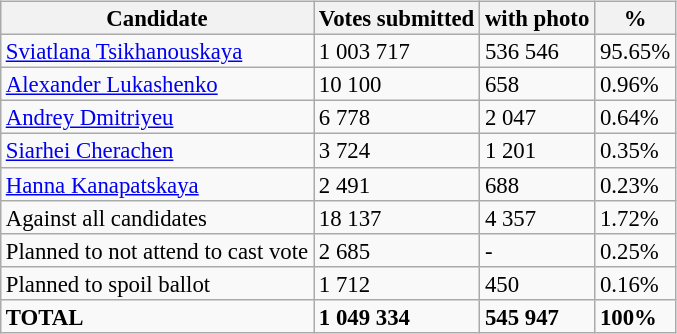<table class="wikitable" align="right" style="font-size:95%;line-height:15px;">
<tr>
<th>Candidate</th>
<th>Votes submitted</th>
<th>with photo</th>
<th>%</th>
</tr>
<tr>
<td><a href='#'>Sviatlana Tsikhanouskaya</a></td>
<td>1 003 717</td>
<td>536 546</td>
<td>95.65%</td>
</tr>
<tr>
<td><a href='#'>Alexander Lukashenko</a></td>
<td>10 100</td>
<td>658</td>
<td>0.96%</td>
</tr>
<tr>
<td><a href='#'>Andrey Dmitriyeu</a></td>
<td>6 778</td>
<td>2 047</td>
<td>0.64%</td>
</tr>
<tr>
<td><a href='#'>Siarhei Cherachen</a></td>
<td>3 724</td>
<td>1 201</td>
<td>0.35%</td>
</tr>
<tr>
<td><a href='#'>Hanna Kanapatskaya</a></td>
<td>2 491</td>
<td>688</td>
<td>0.23%</td>
</tr>
<tr>
<td>Against all candidates</td>
<td>18 137</td>
<td>4 357</td>
<td>1.72%</td>
</tr>
<tr>
<td>Planned to not attend to cast vote</td>
<td>2 685</td>
<td>-</td>
<td>0.25%</td>
</tr>
<tr>
<td>Planned to spoil ballot</td>
<td>1 712</td>
<td>450</td>
<td>0.16%</td>
</tr>
<tr>
<td><strong>TOTAL</strong></td>
<td><strong>1 049 334</strong></td>
<td><strong>545 947</strong></td>
<td><strong>100%</strong></td>
</tr>
</table>
